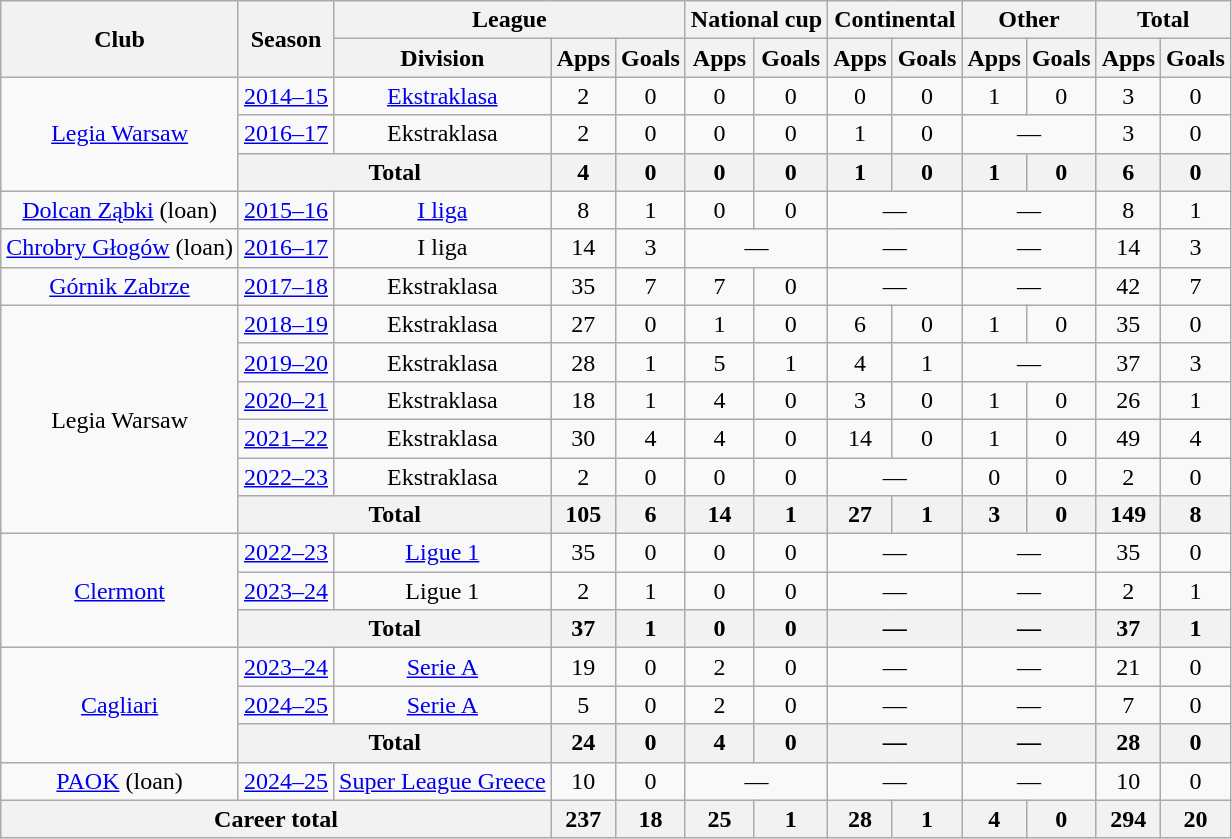<table class="wikitable" style="text-align:center">
<tr>
<th rowspan="2">Club</th>
<th rowspan="2">Season</th>
<th colspan="3">League</th>
<th colspan="2">National cup</th>
<th colspan="2">Continental</th>
<th colspan="2">Other</th>
<th colspan="2">Total</th>
</tr>
<tr>
<th>Division</th>
<th>Apps</th>
<th>Goals</th>
<th>Apps</th>
<th>Goals</th>
<th>Apps</th>
<th>Goals</th>
<th>Apps</th>
<th>Goals</th>
<th>Apps</th>
<th>Goals</th>
</tr>
<tr>
<td rowspan="3"><a href='#'>Legia Warsaw</a></td>
<td><a href='#'>2014–15</a></td>
<td><a href='#'>Ekstraklasa</a></td>
<td>2</td>
<td>0</td>
<td>0</td>
<td>0</td>
<td>0</td>
<td>0</td>
<td>1</td>
<td>0</td>
<td>3</td>
<td>0</td>
</tr>
<tr>
<td><a href='#'>2016–17</a></td>
<td>Ekstraklasa</td>
<td>2</td>
<td>0</td>
<td>0</td>
<td>0</td>
<td>1</td>
<td>0</td>
<td colspan="2">—</td>
<td>3</td>
<td>0</td>
</tr>
<tr>
<th colspan="2">Total</th>
<th>4</th>
<th>0</th>
<th>0</th>
<th>0</th>
<th>1</th>
<th>0</th>
<th>1</th>
<th>0</th>
<th>6</th>
<th>0</th>
</tr>
<tr>
<td><a href='#'>Dolcan Ząbki</a> (loan)</td>
<td><a href='#'>2015–16</a></td>
<td><a href='#'>I liga</a></td>
<td>8</td>
<td>1</td>
<td>0</td>
<td>0</td>
<td colspan="2">—</td>
<td colspan="2">—</td>
<td>8</td>
<td>1</td>
</tr>
<tr>
<td><a href='#'>Chrobry Głogów</a> (loan)</td>
<td><a href='#'>2016–17</a></td>
<td>I liga</td>
<td>14</td>
<td>3</td>
<td colspan="2">—</td>
<td colspan="2">—</td>
<td colspan="2">—</td>
<td>14</td>
<td>3</td>
</tr>
<tr>
<td><a href='#'>Górnik Zabrze</a></td>
<td><a href='#'>2017–18</a></td>
<td>Ekstraklasa</td>
<td>35</td>
<td>7</td>
<td>7</td>
<td>0</td>
<td colspan="2">—</td>
<td colspan="2">—</td>
<td>42</td>
<td>7</td>
</tr>
<tr>
<td rowspan="6">Legia Warsaw</td>
<td><a href='#'>2018–19</a></td>
<td>Ekstraklasa</td>
<td>27</td>
<td>0</td>
<td>1</td>
<td>0</td>
<td>6</td>
<td>0</td>
<td>1</td>
<td>0</td>
<td>35</td>
<td>0</td>
</tr>
<tr>
<td><a href='#'>2019–20</a></td>
<td>Ekstraklasa</td>
<td>28</td>
<td>1</td>
<td>5</td>
<td>1</td>
<td>4</td>
<td>1</td>
<td colspan="2">—</td>
<td>37</td>
<td>3</td>
</tr>
<tr>
<td><a href='#'>2020–21</a></td>
<td>Ekstraklasa</td>
<td>18</td>
<td>1</td>
<td>4</td>
<td>0</td>
<td>3</td>
<td>0</td>
<td>1</td>
<td>0</td>
<td>26</td>
<td>1</td>
</tr>
<tr>
<td><a href='#'>2021–22</a></td>
<td>Ekstraklasa</td>
<td>30</td>
<td>4</td>
<td>4</td>
<td>0</td>
<td>14</td>
<td>0</td>
<td>1</td>
<td>0</td>
<td>49</td>
<td>4</td>
</tr>
<tr>
<td><a href='#'>2022–23</a></td>
<td>Ekstraklasa</td>
<td>2</td>
<td>0</td>
<td>0</td>
<td>0</td>
<td colspan="2">—</td>
<td>0</td>
<td>0</td>
<td>2</td>
<td>0</td>
</tr>
<tr>
<th colspan="2">Total</th>
<th>105</th>
<th>6</th>
<th>14</th>
<th>1</th>
<th>27</th>
<th>1</th>
<th>3</th>
<th>0</th>
<th>149</th>
<th>8</th>
</tr>
<tr>
<td rowspan="3"><a href='#'>Clermont</a></td>
<td><a href='#'>2022–23</a></td>
<td><a href='#'>Ligue 1</a></td>
<td>35</td>
<td>0</td>
<td>0</td>
<td>0</td>
<td colspan="2">—</td>
<td colspan="2">—</td>
<td>35</td>
<td>0</td>
</tr>
<tr>
<td><a href='#'>2023–24</a></td>
<td>Ligue 1</td>
<td>2</td>
<td>1</td>
<td>0</td>
<td>0</td>
<td colspan="2">—</td>
<td colspan="2">—</td>
<td>2</td>
<td>1</td>
</tr>
<tr>
<th colspan="2">Total</th>
<th>37</th>
<th>1</th>
<th>0</th>
<th>0</th>
<th colspan="2">—</th>
<th colspan="2">—</th>
<th>37</th>
<th>1</th>
</tr>
<tr>
<td rowspan="3"><a href='#'>Cagliari</a></td>
<td><a href='#'>2023–24</a></td>
<td><a href='#'>Serie A</a></td>
<td>19</td>
<td>0</td>
<td>2</td>
<td>0</td>
<td colspan="2">—</td>
<td colspan="2">—</td>
<td>21</td>
<td>0</td>
</tr>
<tr>
<td><a href='#'>2024–25</a></td>
<td><a href='#'>Serie A</a></td>
<td>5</td>
<td>0</td>
<td>2</td>
<td>0</td>
<td colspan="2">—</td>
<td colspan="2">—</td>
<td>7</td>
<td>0</td>
</tr>
<tr>
<th colspan="2">Total</th>
<th>24</th>
<th>0</th>
<th>4</th>
<th>0</th>
<th colspan="2">—</th>
<th colspan="2">—</th>
<th>28</th>
<th>0</th>
</tr>
<tr>
<td><a href='#'>PAOK</a> (loan)</td>
<td><a href='#'>2024–25</a></td>
<td><a href='#'>Super League Greece</a></td>
<td>10</td>
<td>0</td>
<td colspan="2">—</td>
<td colspan="2">—</td>
<td colspan="2">—</td>
<td>10</td>
<td>0</td>
</tr>
<tr>
<th colspan="3">Career total</th>
<th>237</th>
<th>18</th>
<th>25</th>
<th>1</th>
<th>28</th>
<th>1</th>
<th>4</th>
<th>0</th>
<th>294</th>
<th>20</th>
</tr>
</table>
